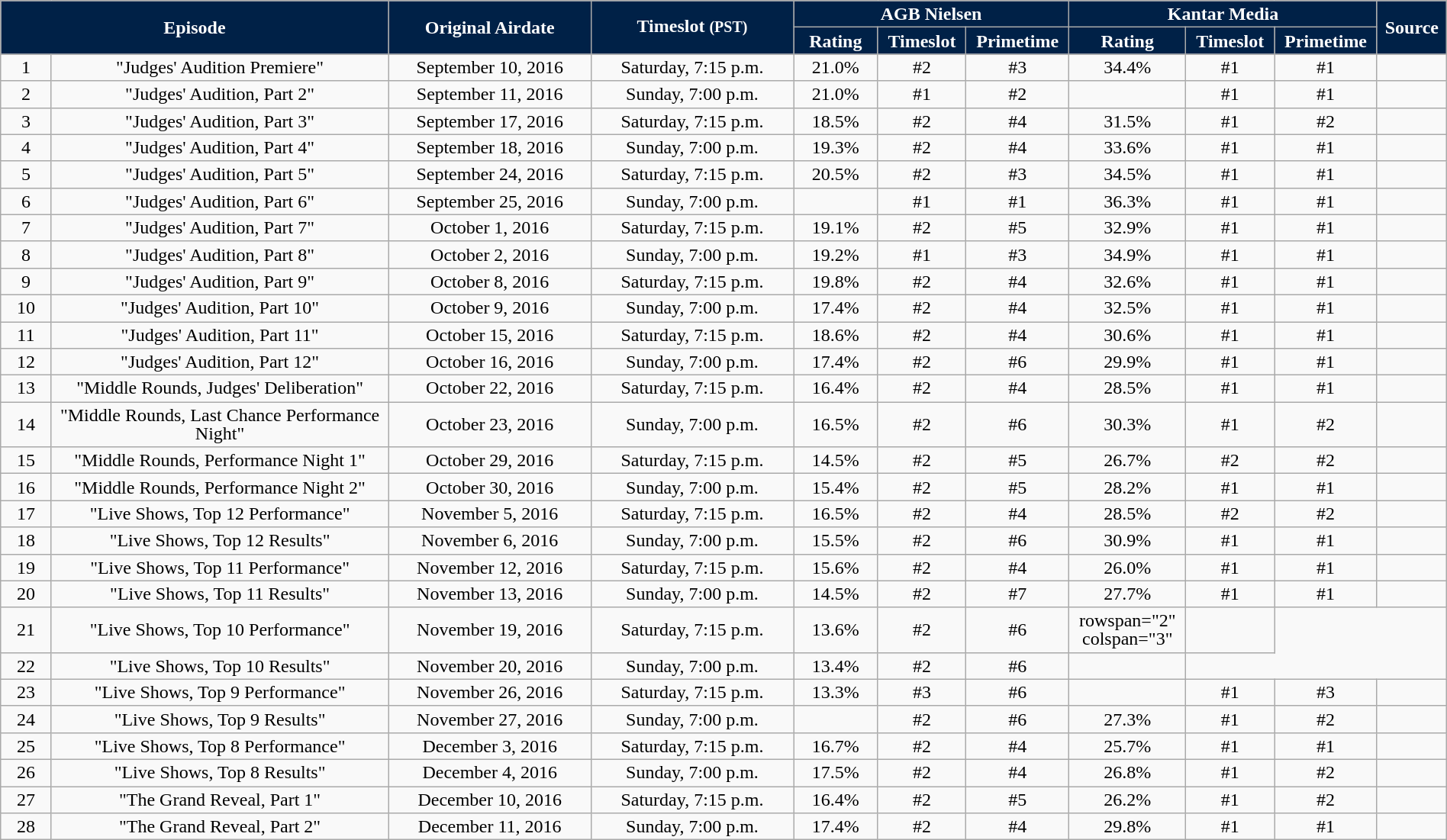<table class="wikitable" style="text-align:center; background:#f9f9f9; line-height:16px; font-size:100%;" width="100%">
<tr>
<th style="background:#002147; color:white;" rowspan="2" colspan="2" width="23%">Episode</th>
<th style="background:#002147; color:white;" rowspan="2" width="12%">Original Airdate</th>
<th style="background:#002147; color:white;" rowspan="2" width="12%">Timeslot <small>(PST)</small></th>
<th style="background:#002147; color:white;" colspan="3" width="18%">AGB Nielsen</th>
<th style="background:#002147; color:white;" colspan="3" width="18%">Kantar Media</th>
<th style="background:#002147; color:white;" rowspan="2" width="03%">Source</th>
</tr>
<tr>
<th style="background:#002147; color:white;" width="05%">Rating</th>
<th style="background:#002147; color:white;" width="05%">Timeslot</th>
<th style="background:#002147; color:white;" width="05%">Primetime</th>
<th style="background:#002147; color:white;" width="05%">Rating</th>
<th style="background:#002147; color:white;" width="05%">Timeslot</th>
<th style="background:#002147; color:white;" width="05%">Primetime</th>
</tr>
<tr>
<td width="03%">1</td>
<td>"Judges' Audition Premiere"</td>
<td>September 10, 2016</td>
<td>Saturday, 7:15 p.m.</td>
<td>21.0%</td>
<td>#2</td>
<td>#3</td>
<td>34.4%</td>
<td>#1</td>
<td>#1</td>
<td></td>
</tr>
<tr>
<td>2</td>
<td>"Judges' Audition, Part 2"</td>
<td>September 11, 2016</td>
<td>Sunday, 7:00 p.m.</td>
<td>21.0%</td>
<td>#1</td>
<td>#2</td>
<td></td>
<td>#1</td>
<td>#1</td>
<td></td>
</tr>
<tr>
<td>3</td>
<td>"Judges' Audition, Part 3"</td>
<td>September 17, 2016</td>
<td>Saturday, 7:15 p.m.</td>
<td>18.5%</td>
<td>#2</td>
<td>#4</td>
<td>31.5%</td>
<td>#1</td>
<td>#2</td>
<td></td>
</tr>
<tr>
<td>4</td>
<td>"Judges' Audition, Part 4"</td>
<td>September 18, 2016</td>
<td>Sunday, 7:00 p.m.</td>
<td>19.3%</td>
<td>#2</td>
<td>#4</td>
<td>33.6%</td>
<td>#1</td>
<td>#1</td>
<td></td>
</tr>
<tr>
<td>5</td>
<td>"Judges' Audition, Part 5"</td>
<td>September 24, 2016</td>
<td>Saturday, 7:15 p.m.</td>
<td>20.5%</td>
<td>#2</td>
<td>#3</td>
<td>34.5%</td>
<td>#1</td>
<td>#1</td>
<td></td>
</tr>
<tr>
<td>6</td>
<td>"Judges' Audition, Part 6"</td>
<td>September 25, 2016</td>
<td>Sunday, 7:00 p.m.</td>
<td></td>
<td>#1</td>
<td>#1</td>
<td>36.3%</td>
<td>#1</td>
<td>#1</td>
<td></td>
</tr>
<tr>
<td>7</td>
<td>"Judges' Audition, Part 7"</td>
<td>October 1, 2016</td>
<td>Saturday, 7:15 p.m.</td>
<td>19.1%</td>
<td>#2</td>
<td>#5</td>
<td>32.9%</td>
<td>#1</td>
<td>#1</td>
<td></td>
</tr>
<tr>
<td>8</td>
<td>"Judges' Audition, Part 8"</td>
<td>October 2, 2016</td>
<td>Sunday, 7:00 p.m.</td>
<td>19.2%</td>
<td>#1</td>
<td>#3</td>
<td>34.9%</td>
<td>#1</td>
<td>#1</td>
<td></td>
</tr>
<tr>
<td>9</td>
<td>"Judges' Audition, Part 9"</td>
<td>October 8, 2016</td>
<td>Saturday, 7:15 p.m.</td>
<td>19.8%</td>
<td>#2</td>
<td>#4</td>
<td>32.6%</td>
<td>#1</td>
<td>#1</td>
<td></td>
</tr>
<tr>
<td>10</td>
<td>"Judges' Audition, Part 10"</td>
<td>October 9, 2016</td>
<td>Sunday, 7:00 p.m.</td>
<td>17.4%</td>
<td>#2</td>
<td>#4</td>
<td>32.5%</td>
<td>#1</td>
<td>#1</td>
<td></td>
</tr>
<tr>
<td>11</td>
<td>"Judges' Audition, Part 11"</td>
<td>October 15, 2016</td>
<td>Saturday, 7:15 p.m.</td>
<td>18.6%</td>
<td>#2</td>
<td>#4</td>
<td>30.6%</td>
<td>#1</td>
<td>#1</td>
<td></td>
</tr>
<tr>
<td>12</td>
<td>"Judges' Audition, Part 12"</td>
<td>October 16, 2016</td>
<td>Sunday, 7:00 p.m.</td>
<td>17.4%</td>
<td>#2</td>
<td>#6</td>
<td>29.9%</td>
<td>#1</td>
<td>#1</td>
<td></td>
</tr>
<tr>
<td>13</td>
<td>"Middle Rounds, Judges' Deliberation"</td>
<td>October 22, 2016</td>
<td>Saturday, 7:15 p.m.</td>
<td>16.4%</td>
<td>#2</td>
<td>#4</td>
<td>28.5%</td>
<td>#1</td>
<td>#1</td>
<td></td>
</tr>
<tr>
<td>14</td>
<td>"Middle Rounds, Last Chance Performance Night"</td>
<td>October 23, 2016</td>
<td>Sunday, 7:00 p.m.</td>
<td>16.5%</td>
<td>#2</td>
<td>#6</td>
<td>30.3%</td>
<td>#1</td>
<td>#2</td>
<td></td>
</tr>
<tr>
<td>15</td>
<td>"Middle Rounds, Performance Night 1"</td>
<td>October 29, 2016</td>
<td>Saturday, 7:15 p.m.</td>
<td>14.5%</td>
<td>#2</td>
<td>#5</td>
<td>26.7%</td>
<td>#2</td>
<td>#2</td>
<td></td>
</tr>
<tr>
<td>16</td>
<td>"Middle Rounds, Performance Night 2"</td>
<td>October 30, 2016</td>
<td>Sunday, 7:00 p.m.</td>
<td>15.4%</td>
<td>#2</td>
<td>#5</td>
<td>28.2%</td>
<td>#1</td>
<td>#1</td>
<td></td>
</tr>
<tr>
<td>17</td>
<td>"Live Shows, Top 12 Performance"</td>
<td>November 5, 2016</td>
<td>Saturday, 7:15 p.m.</td>
<td>16.5%</td>
<td>#2</td>
<td>#4</td>
<td>28.5%</td>
<td>#2</td>
<td>#2</td>
<td></td>
</tr>
<tr>
<td>18</td>
<td>"Live Shows, Top 12 Results"</td>
<td>November 6, 2016</td>
<td>Sunday, 7:00 p.m.</td>
<td>15.5%</td>
<td>#2</td>
<td>#6</td>
<td>30.9%</td>
<td>#1</td>
<td>#1</td>
<td></td>
</tr>
<tr>
<td>19</td>
<td>"Live Shows, Top 11 Performance"</td>
<td>November 12, 2016</td>
<td>Saturday, 7:15 p.m.</td>
<td>15.6%</td>
<td>#2</td>
<td>#4</td>
<td>26.0%</td>
<td>#1</td>
<td>#1</td>
<td></td>
</tr>
<tr>
<td>20</td>
<td>"Live Shows, Top 11 Results"</td>
<td>November 13, 2016</td>
<td>Sunday, 7:00 p.m.</td>
<td>14.5%</td>
<td>#2</td>
<td>#7</td>
<td>27.7%</td>
<td>#1</td>
<td>#1</td>
<td></td>
</tr>
<tr>
<td>21</td>
<td>"Live Shows, Top 10 Performance"</td>
<td>November 19, 2016</td>
<td>Saturday, 7:15 p.m.</td>
<td>13.6%</td>
<td>#2</td>
<td>#6</td>
<td>rowspan="2" colspan="3" </td>
<td></td>
</tr>
<tr>
<td>22</td>
<td>"Live Shows, Top 10 Results"</td>
<td>November 20, 2016</td>
<td>Sunday, 7:00 p.m.</td>
<td>13.4%</td>
<td>#2</td>
<td>#6</td>
<td></td>
</tr>
<tr>
<td>23</td>
<td>"Live Shows, Top 9 Performance"</td>
<td>November 26, 2016</td>
<td>Saturday, 7:15 p.m.</td>
<td>13.3%</td>
<td>#3</td>
<td>#6</td>
<td></td>
<td>#1</td>
<td>#3</td>
<td></td>
</tr>
<tr>
<td>24</td>
<td>"Live Shows, Top 9 Results"</td>
<td>November 27, 2016</td>
<td>Sunday, 7:00 p.m.</td>
<td></td>
<td>#2</td>
<td>#6</td>
<td>27.3%</td>
<td>#1</td>
<td>#2</td>
<td></td>
</tr>
<tr>
<td>25</td>
<td>"Live Shows, Top 8 Performance"</td>
<td>December 3, 2016</td>
<td>Saturday, 7:15 p.m.</td>
<td>16.7%</td>
<td>#2</td>
<td>#4</td>
<td>25.7%</td>
<td>#1</td>
<td>#1</td>
<td></td>
</tr>
<tr>
<td>26</td>
<td>"Live Shows, Top 8 Results"</td>
<td>December 4, 2016</td>
<td>Sunday, 7:00 p.m.</td>
<td>17.5%</td>
<td>#2</td>
<td>#4</td>
<td>26.8%</td>
<td>#1</td>
<td>#2</td>
<td></td>
</tr>
<tr>
<td>27</td>
<td>"The Grand Reveal, Part 1"</td>
<td>December 10, 2016</td>
<td>Saturday, 7:15 p.m.</td>
<td>16.4%</td>
<td>#2</td>
<td>#5</td>
<td>26.2%</td>
<td>#1</td>
<td>#2</td>
<td></td>
</tr>
<tr>
<td>28</td>
<td>"The Grand Reveal, Part 2"</td>
<td>December 11, 2016</td>
<td>Sunday, 7:00 p.m.</td>
<td>17.4%</td>
<td>#2</td>
<td>#4</td>
<td>29.8%</td>
<td>#1</td>
<td>#1</td>
<td></td>
</tr>
</table>
